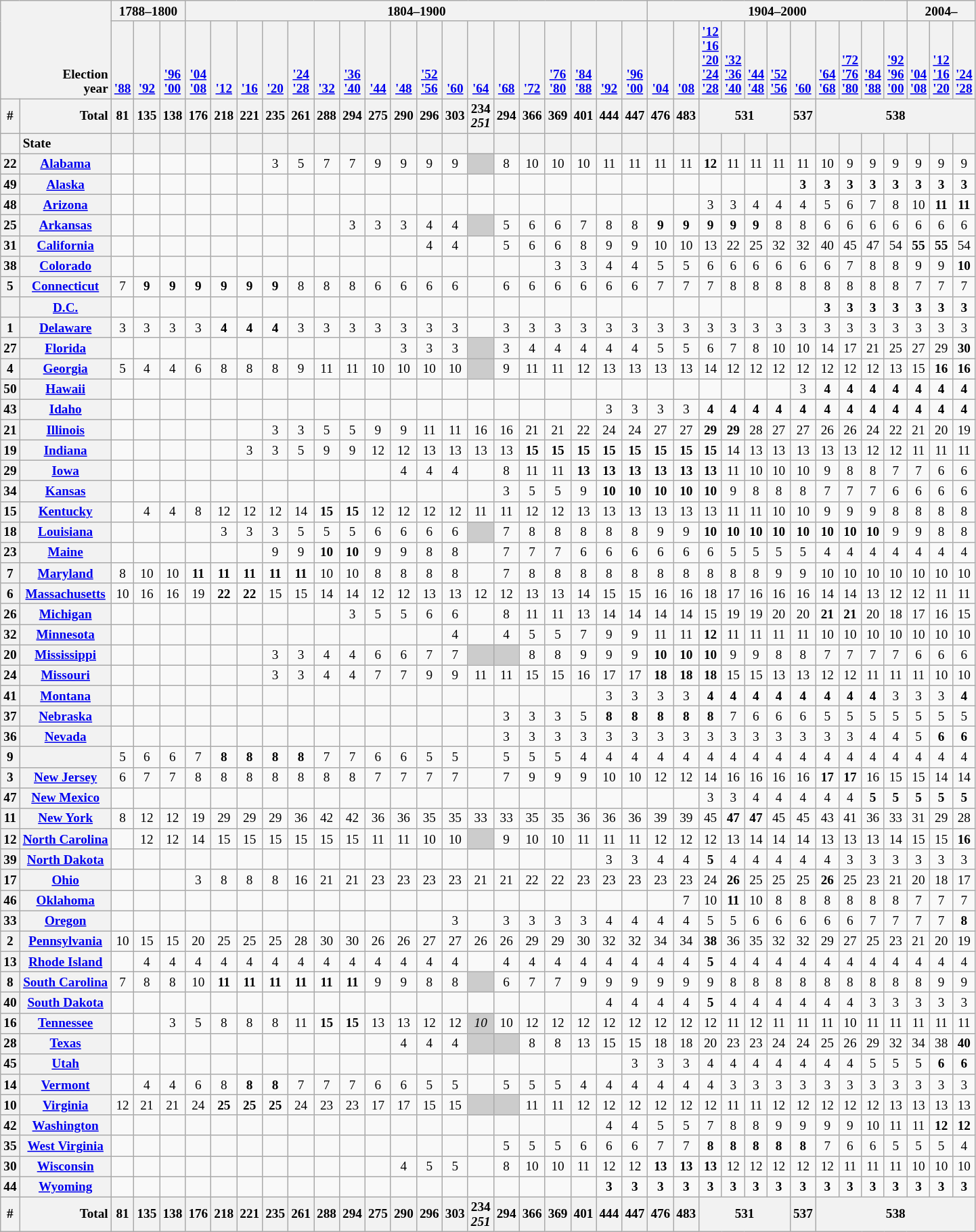<table class="wikitable sortable sticky-header-multi"  style="text-align:center; font-size:80%;line-height:1.1;">
<tr valign=bottom>
<th colspan=2 rowspan=2 style="text-align:right">Election<br>year</th>
<th colspan=3>1788–1800</th>
<th colspan=18>1804–1900</th>
<th colspan=11>1904–2000</th>
<th colspan=3>2004–</th>
</tr>
<tr valign=bottom>
<th><a href='#'>'88</a></th>
<th><a href='#'>'92</a></th>
<th><a href='#'>'96</a><br><a href='#'>'00</a></th>
<th><a href='#'>'04</a><br><a href='#'>'08</a></th>
<th><a href='#'>'12</a></th>
<th><a href='#'>'16</a></th>
<th><a href='#'>'20</a></th>
<th><a href='#'>'24</a><br><a href='#'>'28</a></th>
<th><a href='#'>'32</a></th>
<th><a href='#'>'36</a><br><a href='#'>'40</a></th>
<th><a href='#'>'44</a></th>
<th><a href='#'>'48</a></th>
<th><a href='#'>'52</a><br><a href='#'>'56</a></th>
<th><a href='#'>'60</a></th>
<th><a href='#'>'64</a></th>
<th><a href='#'>'68</a></th>
<th><a href='#'>'72</a></th>
<th><a href='#'>'76</a><br><a href='#'>'80</a></th>
<th><a href='#'>'84</a><br><a href='#'>'88</a></th>
<th><a href='#'>'92</a></th>
<th><a href='#'>'96</a><br><a href='#'>'00</a></th>
<th><a href='#'>'04</a></th>
<th><a href='#'>'08</a></th>
<th><a href='#'>'12</a><br><a href='#'>'16</a><br><a href='#'>'20</a><br><a href='#'>'24</a><br><a href='#'>'28</a></th>
<th><a href='#'>'32</a><br><a href='#'>'36</a><br><a href='#'>'40</a></th>
<th><a href='#'>'44</a><br><a href='#'>'48</a></th>
<th><a href='#'>'52</a><br><a href='#'>'56</a></th>
<th><a href='#'>'60</a></th>
<th><a href='#'>'64</a><br><a href='#'>'68</a></th>
<th><a href='#'>'72</a><br><a href='#'>'76</a><br><a href='#'>'80</a></th>
<th><a href='#'>'84</a><br><a href='#'>'88</a></th>
<th><a href='#'>'92</a><br><a href='#'>'96</a><br><a href='#'>'00</a></th>
<th><a href='#'>'04</a><br><a href='#'>'08</a></th>
<th><a href='#'>'12</a><br><a href='#'>'16</a><br><a href='#'>'20</a></th>
<th><a href='#'>'24</a><br><a href='#'>'28</a></th>
</tr>
<tr>
<th>#</th>
<th style="text-align:right">Total</th>
<th>81</th>
<th>135</th>
<th>138</th>
<th>176</th>
<th>218</th>
<th>221</th>
<th>235</th>
<th>261</th>
<th>288</th>
<th>294</th>
<th>275</th>
<th>290</th>
<th>296</th>
<th>303</th>
<th>234<br><em>251</em></th>
<th>294</th>
<th>366</th>
<th>369</th>
<th>401</th>
<th>444</th>
<th>447</th>
<th>476</th>
<th>483</th>
<th colspan=4>531</th>
<th>537</th>
<th colspan=7>538</th>
</tr>
<tr>
<th></th>
<th style="text-align:left">State</th>
<th></th>
<th></th>
<th></th>
<th></th>
<th></th>
<th></th>
<th></th>
<th></th>
<th></th>
<th></th>
<th></th>
<th></th>
<th></th>
<th></th>
<th></th>
<th></th>
<th></th>
<th></th>
<th></th>
<th></th>
<th></th>
<th></th>
<th></th>
<th></th>
<th></th>
<th></th>
<th></th>
<th></th>
<th></th>
<th></th>
<th></th>
<th></th>
<th></th>
<th></th>
<th></th>
</tr>
<tr>
<th>22</th>
<th><a href='#'>Alabama</a></th>
<td></td>
<td></td>
<td></td>
<td></td>
<td></td>
<td></td>
<td>3</td>
<td>5</td>
<td>7</td>
<td>7</td>
<td>9</td>
<td>9</td>
<td>9</td>
<td>9</td>
<td style="background:#cccccc"> </td>
<td>8</td>
<td>10</td>
<td>10</td>
<td>10</td>
<td>11</td>
<td>11</td>
<td>11</td>
<td>11</td>
<td><strong>12</strong></td>
<td>11</td>
<td>11</td>
<td>11</td>
<td>11</td>
<td>10</td>
<td>9</td>
<td>9</td>
<td>9</td>
<td>9</td>
<td>9</td>
<td>9</td>
</tr>
<tr>
<th>49</th>
<th><a href='#'>Alaska</a></th>
<td></td>
<td></td>
<td></td>
<td></td>
<td></td>
<td></td>
<td></td>
<td></td>
<td></td>
<td></td>
<td></td>
<td></td>
<td></td>
<td></td>
<td></td>
<td></td>
<td></td>
<td></td>
<td></td>
<td></td>
<td></td>
<td></td>
<td></td>
<td></td>
<td></td>
<td></td>
<td></td>
<td><strong>3</strong></td>
<td><strong>3</strong></td>
<td><strong>3</strong></td>
<td><strong>3</strong></td>
<td><strong>3</strong></td>
<td><strong>3</strong></td>
<td><strong>3</strong></td>
<td><strong>3</strong></td>
</tr>
<tr>
<th>48</th>
<th><a href='#'>Arizona</a></th>
<td></td>
<td></td>
<td></td>
<td></td>
<td></td>
<td></td>
<td></td>
<td></td>
<td></td>
<td></td>
<td></td>
<td></td>
<td></td>
<td></td>
<td></td>
<td></td>
<td></td>
<td></td>
<td></td>
<td></td>
<td></td>
<td></td>
<td></td>
<td>3</td>
<td>3</td>
<td>4</td>
<td>4</td>
<td>4</td>
<td>5</td>
<td>6</td>
<td>7</td>
<td>8</td>
<td>10</td>
<td><strong>11</strong></td>
<td><strong>11</strong></td>
</tr>
<tr>
<th>25</th>
<th><a href='#'>Arkansas</a></th>
<td></td>
<td></td>
<td></td>
<td></td>
<td></td>
<td></td>
<td></td>
<td></td>
<td></td>
<td>3</td>
<td>3</td>
<td>3</td>
<td>4</td>
<td>4</td>
<td style="background:#cccccc"> </td>
<td>5</td>
<td>6</td>
<td>6</td>
<td>7</td>
<td>8</td>
<td>8</td>
<td><strong>9</strong></td>
<td><strong>9</strong></td>
<td><strong>9</strong></td>
<td><strong>9</strong></td>
<td><strong>9</strong></td>
<td>8</td>
<td>8</td>
<td>6</td>
<td>6</td>
<td>6</td>
<td>6</td>
<td>6</td>
<td>6</td>
<td>6</td>
</tr>
<tr>
<th>31</th>
<th><a href='#'>California</a></th>
<td></td>
<td></td>
<td></td>
<td></td>
<td></td>
<td></td>
<td></td>
<td></td>
<td></td>
<td></td>
<td></td>
<td></td>
<td>4</td>
<td>4</td>
<td> </td>
<td>5</td>
<td>6</td>
<td>6</td>
<td>8</td>
<td>9</td>
<td>9</td>
<td>10</td>
<td>10</td>
<td>13</td>
<td>22</td>
<td>25</td>
<td>32</td>
<td>32</td>
<td>40</td>
<td>45</td>
<td>47</td>
<td>54</td>
<td><strong>55</strong></td>
<td><strong>55</strong></td>
<td>54</td>
</tr>
<tr>
<th>38</th>
<th><a href='#'>Colorado</a></th>
<td></td>
<td></td>
<td></td>
<td></td>
<td></td>
<td></td>
<td></td>
<td></td>
<td></td>
<td></td>
<td></td>
<td></td>
<td></td>
<td></td>
<td></td>
<td></td>
<td></td>
<td>3</td>
<td>3</td>
<td>4</td>
<td>4</td>
<td>5</td>
<td>5</td>
<td>6</td>
<td>6</td>
<td>6</td>
<td>6</td>
<td>6</td>
<td>6</td>
<td>7</td>
<td>8</td>
<td>8</td>
<td>9</td>
<td>9</td>
<td><strong>10</strong></td>
</tr>
<tr>
<th>5</th>
<th><a href='#'>Connecticut</a></th>
<td>7</td>
<td><strong>9</strong></td>
<td><strong>9</strong></td>
<td><strong>9</strong></td>
<td><strong>9</strong></td>
<td><strong>9</strong></td>
<td><strong>9</strong></td>
<td>8</td>
<td>8</td>
<td>8</td>
<td>6</td>
<td>6</td>
<td>6</td>
<td>6</td>
<td> </td>
<td>6</td>
<td>6</td>
<td>6</td>
<td>6</td>
<td>6</td>
<td>6</td>
<td>7</td>
<td>7</td>
<td>7</td>
<td>8</td>
<td>8</td>
<td>8</td>
<td>8</td>
<td>8</td>
<td>8</td>
<td>8</td>
<td>8</td>
<td>7</td>
<td>7</td>
<td>7</td>
</tr>
<tr>
<th></th>
<th><a href='#'>D.C.</a></th>
<td></td>
<td></td>
<td></td>
<td></td>
<td></td>
<td></td>
<td></td>
<td></td>
<td></td>
<td></td>
<td></td>
<td></td>
<td></td>
<td></td>
<td></td>
<td></td>
<td></td>
<td></td>
<td></td>
<td></td>
<td></td>
<td></td>
<td></td>
<td></td>
<td></td>
<td></td>
<td></td>
<td></td>
<td><strong>3</strong></td>
<td><strong>3</strong></td>
<td><strong>3</strong></td>
<td><strong>3</strong></td>
<td><strong>3</strong></td>
<td><strong>3</strong></td>
<td><strong>3</strong></td>
</tr>
<tr>
<th>1</th>
<th><a href='#'>Delaware</a></th>
<td>3</td>
<td>3</td>
<td>3</td>
<td>3</td>
<td><strong>4</strong></td>
<td><strong>4</strong></td>
<td><strong>4</strong></td>
<td>3</td>
<td>3</td>
<td>3</td>
<td>3</td>
<td>3</td>
<td>3</td>
<td>3</td>
<td> </td>
<td>3</td>
<td>3</td>
<td>3</td>
<td>3</td>
<td>3</td>
<td>3</td>
<td>3</td>
<td>3</td>
<td>3</td>
<td>3</td>
<td>3</td>
<td>3</td>
<td>3</td>
<td>3</td>
<td>3</td>
<td>3</td>
<td>3</td>
<td>3</td>
<td>3</td>
<td>3</td>
</tr>
<tr>
<th>27</th>
<th><a href='#'>Florida</a></th>
<td></td>
<td></td>
<td></td>
<td></td>
<td></td>
<td></td>
<td></td>
<td></td>
<td></td>
<td></td>
<td></td>
<td>3</td>
<td>3</td>
<td>3</td>
<td style="background:#cccccc"> </td>
<td>3</td>
<td>4</td>
<td>4</td>
<td>4</td>
<td>4</td>
<td>4</td>
<td>5</td>
<td>5</td>
<td>6</td>
<td>7</td>
<td>8</td>
<td>10</td>
<td>10</td>
<td>14</td>
<td>17</td>
<td>21</td>
<td>25</td>
<td>27</td>
<td>29</td>
<td><strong>30</strong></td>
</tr>
<tr>
<th>4</th>
<th><a href='#'>Georgia</a></th>
<td>5</td>
<td>4</td>
<td>4</td>
<td>6</td>
<td>8</td>
<td>8</td>
<td>8</td>
<td>9</td>
<td>11</td>
<td>11</td>
<td>10</td>
<td>10</td>
<td>10</td>
<td>10</td>
<td style="background:#cccccc"> </td>
<td>9</td>
<td>11</td>
<td>11</td>
<td>12</td>
<td>13</td>
<td>13</td>
<td>13</td>
<td>13</td>
<td>14</td>
<td>12</td>
<td>12</td>
<td>12</td>
<td>12</td>
<td>12</td>
<td>12</td>
<td>12</td>
<td>13</td>
<td>15</td>
<td><strong>16</strong></td>
<td><strong>16</strong></td>
</tr>
<tr>
<th>50</th>
<th><a href='#'>Hawaii</a></th>
<td></td>
<td></td>
<td></td>
<td></td>
<td></td>
<td></td>
<td></td>
<td></td>
<td></td>
<td></td>
<td></td>
<td></td>
<td></td>
<td></td>
<td></td>
<td></td>
<td></td>
<td></td>
<td></td>
<td></td>
<td></td>
<td></td>
<td></td>
<td></td>
<td></td>
<td></td>
<td></td>
<td>3</td>
<td><strong>4</strong></td>
<td><strong>4</strong></td>
<td><strong>4</strong></td>
<td><strong>4</strong></td>
<td><strong>4</strong></td>
<td><strong>4</strong></td>
<td><strong>4</strong></td>
</tr>
<tr>
<th>43</th>
<th><a href='#'>Idaho</a></th>
<td></td>
<td></td>
<td></td>
<td></td>
<td></td>
<td></td>
<td></td>
<td></td>
<td></td>
<td></td>
<td></td>
<td></td>
<td></td>
<td></td>
<td></td>
<td></td>
<td></td>
<td></td>
<td></td>
<td>3</td>
<td>3</td>
<td>3</td>
<td>3</td>
<td><strong>4</strong></td>
<td><strong>4</strong></td>
<td><strong>4</strong></td>
<td><strong>4</strong></td>
<td><strong>4</strong></td>
<td><strong>4</strong></td>
<td><strong>4</strong></td>
<td><strong>4</strong></td>
<td><strong>4</strong></td>
<td><strong>4</strong></td>
<td><strong>4</strong></td>
<td><strong>4</strong></td>
</tr>
<tr>
<th>21</th>
<th><a href='#'>Illinois</a></th>
<td></td>
<td></td>
<td></td>
<td></td>
<td></td>
<td></td>
<td>3</td>
<td>3</td>
<td>5</td>
<td>5</td>
<td>9</td>
<td>9</td>
<td>11</td>
<td>11</td>
<td>16 </td>
<td>16</td>
<td>21</td>
<td>21</td>
<td>22</td>
<td>24</td>
<td>24</td>
<td>27</td>
<td>27</td>
<td><strong>29</strong></td>
<td><strong>29</strong></td>
<td>28</td>
<td>27</td>
<td>27</td>
<td>26</td>
<td>26</td>
<td>24</td>
<td>22</td>
<td>21</td>
<td>20</td>
<td>19</td>
</tr>
<tr>
<th>19</th>
<th><a href='#'>Indiana</a></th>
<td></td>
<td></td>
<td></td>
<td></td>
<td></td>
<td>3</td>
<td>3</td>
<td>5</td>
<td>9</td>
<td>9</td>
<td>12</td>
<td>12</td>
<td>13</td>
<td>13</td>
<td>13 </td>
<td>13</td>
<td><strong>15</strong></td>
<td><strong>15</strong></td>
<td><strong>15</strong></td>
<td><strong>15</strong></td>
<td><strong>15</strong></td>
<td><strong>15</strong></td>
<td><strong>15</strong></td>
<td><strong>15</strong></td>
<td>14</td>
<td>13</td>
<td>13</td>
<td>13</td>
<td>13</td>
<td>13</td>
<td>12</td>
<td>12</td>
<td>11</td>
<td>11</td>
<td>11</td>
</tr>
<tr>
<th>29</th>
<th><a href='#'>Iowa</a></th>
<td></td>
<td></td>
<td></td>
<td></td>
<td></td>
<td></td>
<td></td>
<td></td>
<td></td>
<td></td>
<td></td>
<td>4</td>
<td>4</td>
<td>4</td>
<td> </td>
<td>8</td>
<td>11</td>
<td>11</td>
<td><strong>13</strong></td>
<td><strong>13</strong></td>
<td><strong>13</strong></td>
<td><strong>13</strong></td>
<td><strong>13</strong></td>
<td><strong>13</strong></td>
<td>11</td>
<td>10</td>
<td>10</td>
<td>10</td>
<td>9</td>
<td>8</td>
<td>8</td>
<td>7</td>
<td>7</td>
<td>6</td>
<td>6</td>
</tr>
<tr>
<th>34</th>
<th><a href='#'>Kansas</a></th>
<td></td>
<td></td>
<td></td>
<td></td>
<td></td>
<td></td>
<td></td>
<td></td>
<td></td>
<td></td>
<td></td>
<td></td>
<td></td>
<td></td>
<td> </td>
<td>3</td>
<td>5</td>
<td>5</td>
<td>9</td>
<td><strong>10</strong></td>
<td><strong>10</strong></td>
<td><strong>10</strong></td>
<td><strong>10</strong></td>
<td><strong>10</strong></td>
<td>9</td>
<td>8</td>
<td>8</td>
<td>8</td>
<td>7</td>
<td>7</td>
<td>7</td>
<td>6</td>
<td>6</td>
<td>6</td>
<td>6</td>
</tr>
<tr>
<th>15</th>
<th><a href='#'>Kentucky</a></th>
<td></td>
<td>4</td>
<td>4</td>
<td>8</td>
<td>12</td>
<td>12</td>
<td>12</td>
<td>14</td>
<td><strong>15</strong></td>
<td><strong>15</strong></td>
<td>12</td>
<td>12</td>
<td>12</td>
<td>12</td>
<td>11 </td>
<td>11</td>
<td>12</td>
<td>12</td>
<td>13</td>
<td>13</td>
<td>13</td>
<td>13</td>
<td>13</td>
<td>13</td>
<td>11</td>
<td>11</td>
<td>10</td>
<td>10</td>
<td>9</td>
<td>9</td>
<td>9</td>
<td>8</td>
<td>8</td>
<td>8</td>
<td>8</td>
</tr>
<tr>
<th>18</th>
<th><a href='#'>Louisiana</a></th>
<td></td>
<td></td>
<td></td>
<td></td>
<td>3</td>
<td>3</td>
<td>3</td>
<td>5</td>
<td>5</td>
<td>5</td>
<td>6</td>
<td>6</td>
<td>6</td>
<td>6</td>
<td style="background:#cccccc"></td>
<td>7</td>
<td>8</td>
<td>8</td>
<td>8</td>
<td>8</td>
<td>8</td>
<td>9</td>
<td>9</td>
<td><strong>10</strong></td>
<td><strong>10</strong></td>
<td><strong>10</strong></td>
<td><strong>10</strong></td>
<td><strong>10</strong></td>
<td><strong>10</strong></td>
<td><strong>10</strong></td>
<td><strong>10</strong></td>
<td>9</td>
<td>9</td>
<td>8</td>
<td>8</td>
</tr>
<tr>
<th>23</th>
<th><a href='#'>Maine</a></th>
<td></td>
<td></td>
<td></td>
<td></td>
<td></td>
<td></td>
<td>9</td>
<td>9</td>
<td><strong>10</strong></td>
<td><strong>10</strong></td>
<td>9</td>
<td>9</td>
<td>8</td>
<td>8</td>
<td> </td>
<td>7</td>
<td>7</td>
<td>7</td>
<td>6</td>
<td>6</td>
<td>6</td>
<td>6</td>
<td>6</td>
<td>6</td>
<td>5</td>
<td>5</td>
<td>5</td>
<td>5</td>
<td>4</td>
<td>4</td>
<td>4</td>
<td>4</td>
<td>4</td>
<td>4</td>
<td>4</td>
</tr>
<tr>
<th>7</th>
<th><a href='#'>Maryland</a></th>
<td>8</td>
<td>10</td>
<td>10</td>
<td><strong>11</strong></td>
<td><strong>11</strong></td>
<td><strong>11</strong></td>
<td><strong>11</strong></td>
<td><strong>11</strong></td>
<td>10</td>
<td>10</td>
<td>8</td>
<td>8</td>
<td>8</td>
<td>8</td>
<td> </td>
<td>7</td>
<td>8</td>
<td>8</td>
<td>8</td>
<td>8</td>
<td>8</td>
<td>8</td>
<td>8</td>
<td>8</td>
<td>8</td>
<td>8</td>
<td>9</td>
<td>9</td>
<td>10</td>
<td>10</td>
<td>10</td>
<td>10</td>
<td>10</td>
<td>10</td>
<td>10</td>
</tr>
<tr>
<th>6</th>
<th><a href='#'>Massachusetts</a></th>
<td>10</td>
<td>16</td>
<td>16</td>
<td>19</td>
<td><strong>22</strong></td>
<td><strong>22</strong></td>
<td>15</td>
<td>15</td>
<td>14</td>
<td>14</td>
<td>12</td>
<td>12</td>
<td>13</td>
<td>13</td>
<td>12 </td>
<td>12</td>
<td>13</td>
<td>13</td>
<td>14</td>
<td>15</td>
<td>15</td>
<td>16</td>
<td>16</td>
<td>18</td>
<td>17</td>
<td>16</td>
<td>16</td>
<td>16</td>
<td>14</td>
<td>14</td>
<td>13</td>
<td>12</td>
<td>12</td>
<td>11</td>
<td>11</td>
</tr>
<tr>
<th>26</th>
<th><a href='#'>Michigan</a></th>
<td></td>
<td></td>
<td></td>
<td></td>
<td></td>
<td></td>
<td></td>
<td></td>
<td></td>
<td>3</td>
<td>5</td>
<td>5</td>
<td>6</td>
<td>6</td>
<td> </td>
<td>8</td>
<td>11</td>
<td>11</td>
<td>13</td>
<td>14</td>
<td>14</td>
<td>14</td>
<td>14</td>
<td>15</td>
<td>19</td>
<td>19</td>
<td>20</td>
<td>20</td>
<td><strong>21</strong></td>
<td><strong>21</strong></td>
<td>20</td>
<td>18</td>
<td>17</td>
<td>16</td>
<td>15</td>
</tr>
<tr>
<th>32</th>
<th><a href='#'>Minnesota</a></th>
<td></td>
<td></td>
<td></td>
<td></td>
<td></td>
<td></td>
<td></td>
<td></td>
<td></td>
<td></td>
<td></td>
<td></td>
<td></td>
<td>4</td>
<td> </td>
<td>4</td>
<td>5</td>
<td>5</td>
<td>7</td>
<td>9</td>
<td>9</td>
<td>11</td>
<td>11</td>
<td><strong>12</strong></td>
<td>11</td>
<td>11</td>
<td>11</td>
<td>11</td>
<td>10</td>
<td>10</td>
<td>10</td>
<td>10</td>
<td>10</td>
<td>10</td>
<td>10</td>
</tr>
<tr>
<th>20</th>
<th><a href='#'>Mississippi</a></th>
<td></td>
<td></td>
<td></td>
<td></td>
<td></td>
<td></td>
<td>3</td>
<td>3</td>
<td>4</td>
<td>4</td>
<td>6</td>
<td>6</td>
<td>7</td>
<td>7</td>
<td style="background:#cccccc"> </td>
<td style="background:#cccccc"> </td>
<td>8</td>
<td>8</td>
<td>9</td>
<td>9</td>
<td>9</td>
<td><strong>10</strong></td>
<td><strong>10</strong></td>
<td><strong>10</strong></td>
<td>9</td>
<td>9</td>
<td>8</td>
<td>8</td>
<td>7</td>
<td>7</td>
<td>7</td>
<td>7</td>
<td>6</td>
<td>6</td>
<td>6</td>
</tr>
<tr>
<th>24</th>
<th><a href='#'>Missouri</a></th>
<td></td>
<td></td>
<td></td>
<td></td>
<td></td>
<td></td>
<td>3</td>
<td>3</td>
<td>4</td>
<td>4</td>
<td>7</td>
<td>7</td>
<td>9</td>
<td>9</td>
<td>11 </td>
<td>11</td>
<td>15</td>
<td>15</td>
<td>16</td>
<td>17</td>
<td>17</td>
<td><strong>18</strong></td>
<td><strong>18</strong></td>
<td><strong>18</strong></td>
<td>15</td>
<td>15</td>
<td>13</td>
<td>13</td>
<td>12</td>
<td>12</td>
<td>11</td>
<td>11</td>
<td>11</td>
<td>10</td>
<td>10</td>
</tr>
<tr>
<th>41</th>
<th><a href='#'>Montana</a></th>
<td></td>
<td></td>
<td></td>
<td></td>
<td></td>
<td></td>
<td></td>
<td></td>
<td></td>
<td></td>
<td></td>
<td></td>
<td></td>
<td></td>
<td></td>
<td></td>
<td></td>
<td></td>
<td></td>
<td>3</td>
<td>3</td>
<td>3</td>
<td>3</td>
<td><strong>4</strong></td>
<td><strong>4</strong></td>
<td><strong>4</strong></td>
<td><strong>4</strong></td>
<td><strong>4</strong></td>
<td><strong>4</strong></td>
<td><strong>4</strong></td>
<td><strong>4</strong></td>
<td>3</td>
<td>3</td>
<td>3</td>
<td><strong>4</strong></td>
</tr>
<tr>
<th>37</th>
<th><a href='#'>Nebraska</a></th>
<td></td>
<td></td>
<td></td>
<td></td>
<td></td>
<td></td>
<td></td>
<td></td>
<td></td>
<td></td>
<td></td>
<td></td>
<td></td>
<td></td>
<td></td>
<td>3</td>
<td>3</td>
<td>3</td>
<td>5</td>
<td><strong>8</strong></td>
<td><strong>8</strong></td>
<td><strong>8</strong></td>
<td><strong>8</strong></td>
<td><strong>8</strong></td>
<td>7</td>
<td>6</td>
<td>6</td>
<td>6</td>
<td>5</td>
<td>5</td>
<td>5</td>
<td>5</td>
<td>5</td>
<td>5</td>
<td>5</td>
</tr>
<tr>
<th>36</th>
<th><a href='#'>Nevada</a></th>
<td></td>
<td></td>
<td></td>
<td></td>
<td></td>
<td></td>
<td></td>
<td></td>
<td></td>
<td></td>
<td></td>
<td></td>
<td></td>
<td></td>
<td> </td>
<td>3</td>
<td>3</td>
<td>3</td>
<td>3</td>
<td>3</td>
<td>3</td>
<td>3</td>
<td>3</td>
<td>3</td>
<td>3</td>
<td>3</td>
<td>3</td>
<td>3</td>
<td>3</td>
<td>3</td>
<td>4</td>
<td>4</td>
<td>5</td>
<td><strong>6</strong></td>
<td><strong>6</strong></td>
</tr>
<tr>
<th>9</th>
<th></th>
<td>5</td>
<td>6</td>
<td>6</td>
<td>7</td>
<td><strong>8</strong></td>
<td><strong>8</strong></td>
<td><strong>8</strong></td>
<td><strong>8</strong></td>
<td>7</td>
<td>7</td>
<td>6</td>
<td>6</td>
<td>5</td>
<td>5</td>
<td> </td>
<td>5</td>
<td>5</td>
<td>5</td>
<td>4</td>
<td>4</td>
<td>4</td>
<td>4</td>
<td>4</td>
<td>4</td>
<td>4</td>
<td>4</td>
<td>4</td>
<td>4</td>
<td>4</td>
<td>4</td>
<td>4</td>
<td>4</td>
<td>4</td>
<td>4</td>
<td>4</td>
</tr>
<tr>
<th>3</th>
<th><a href='#'>New Jersey</a></th>
<td>6</td>
<td>7</td>
<td>7</td>
<td>8</td>
<td>8</td>
<td>8</td>
<td>8</td>
<td>8</td>
<td>8</td>
<td>8</td>
<td>7</td>
<td>7</td>
<td>7</td>
<td>7</td>
<td> </td>
<td>7</td>
<td>9</td>
<td>9</td>
<td>9</td>
<td>10</td>
<td>10</td>
<td>12</td>
<td>12</td>
<td>14</td>
<td>16</td>
<td>16</td>
<td>16</td>
<td>16</td>
<td><strong>17</strong></td>
<td><strong>17</strong></td>
<td>16</td>
<td>15</td>
<td>15</td>
<td>14</td>
<td>14</td>
</tr>
<tr>
<th>47</th>
<th><a href='#'>New Mexico</a></th>
<td></td>
<td></td>
<td></td>
<td></td>
<td></td>
<td></td>
<td></td>
<td></td>
<td></td>
<td></td>
<td></td>
<td></td>
<td></td>
<td></td>
<td></td>
<td></td>
<td></td>
<td></td>
<td></td>
<td></td>
<td></td>
<td></td>
<td></td>
<td>3</td>
<td>3</td>
<td>4</td>
<td>4</td>
<td>4</td>
<td>4</td>
<td>4</td>
<td><strong>5</strong></td>
<td><strong>5</strong></td>
<td><strong>5</strong></td>
<td><strong>5</strong></td>
<td><strong>5</strong></td>
</tr>
<tr>
<th>11</th>
<th><a href='#'>New York</a></th>
<td>8</td>
<td>12</td>
<td>12</td>
<td>19</td>
<td>29</td>
<td>29</td>
<td>29</td>
<td>36</td>
<td>42</td>
<td>42</td>
<td>36</td>
<td>36</td>
<td>35</td>
<td>35</td>
<td>33 </td>
<td>33</td>
<td>35</td>
<td>35</td>
<td>36</td>
<td>36</td>
<td>36</td>
<td>39</td>
<td>39</td>
<td>45</td>
<td><strong>47</strong></td>
<td><strong>47</strong></td>
<td>45</td>
<td>45</td>
<td>43</td>
<td>41</td>
<td>36</td>
<td>33</td>
<td>31</td>
<td>29</td>
<td>28</td>
</tr>
<tr>
<th>12</th>
<th><a href='#'>North Carolina</a></th>
<td></td>
<td>12</td>
<td>12</td>
<td>14</td>
<td>15</td>
<td>15</td>
<td>15</td>
<td>15</td>
<td>15</td>
<td>15</td>
<td>11</td>
<td>11</td>
<td>10</td>
<td>10</td>
<td style="background:#cccccc"> </td>
<td>9</td>
<td>10</td>
<td>10</td>
<td>11</td>
<td>11</td>
<td>11</td>
<td>12</td>
<td>12</td>
<td>12</td>
<td>13</td>
<td>14</td>
<td>14</td>
<td>14</td>
<td>13</td>
<td>13</td>
<td>13</td>
<td>14</td>
<td>15</td>
<td>15</td>
<td><strong>16</strong></td>
</tr>
<tr>
<th>39</th>
<th><a href='#'>North Dakota</a></th>
<td></td>
<td></td>
<td></td>
<td></td>
<td></td>
<td></td>
<td></td>
<td></td>
<td></td>
<td></td>
<td></td>
<td></td>
<td></td>
<td></td>
<td></td>
<td></td>
<td></td>
<td></td>
<td></td>
<td>3</td>
<td>3</td>
<td>4</td>
<td>4</td>
<td><strong>5</strong></td>
<td>4</td>
<td>4</td>
<td>4</td>
<td>4</td>
<td>4</td>
<td>3</td>
<td>3</td>
<td>3</td>
<td>3</td>
<td>3</td>
<td>3</td>
</tr>
<tr>
<th>17</th>
<th><a href='#'>Ohio</a></th>
<td></td>
<td></td>
<td></td>
<td>3</td>
<td>8</td>
<td>8</td>
<td>8</td>
<td>16</td>
<td>21</td>
<td>21</td>
<td>23</td>
<td>23</td>
<td>23</td>
<td>23</td>
<td>21 </td>
<td>21</td>
<td>22</td>
<td>22</td>
<td>23</td>
<td>23</td>
<td>23</td>
<td>23</td>
<td>23</td>
<td>24</td>
<td><strong>26</strong></td>
<td>25</td>
<td>25</td>
<td>25</td>
<td><strong>26</strong></td>
<td>25</td>
<td>23</td>
<td>21</td>
<td>20</td>
<td>18</td>
<td>17</td>
</tr>
<tr>
<th>46</th>
<th><a href='#'>Oklahoma</a></th>
<td></td>
<td></td>
<td></td>
<td></td>
<td></td>
<td></td>
<td></td>
<td></td>
<td></td>
<td></td>
<td></td>
<td></td>
<td></td>
<td></td>
<td></td>
<td></td>
<td></td>
<td></td>
<td></td>
<td></td>
<td></td>
<td></td>
<td>7</td>
<td>10</td>
<td><strong>11</strong></td>
<td>10</td>
<td>8</td>
<td>8</td>
<td>8</td>
<td>8</td>
<td>8</td>
<td>8</td>
<td>7</td>
<td>7</td>
<td>7</td>
</tr>
<tr>
<th>33</th>
<th><a href='#'>Oregon</a></th>
<td></td>
<td></td>
<td></td>
<td></td>
<td></td>
<td></td>
<td></td>
<td></td>
<td></td>
<td></td>
<td></td>
<td></td>
<td></td>
<td>3</td>
<td> </td>
<td>3</td>
<td>3</td>
<td>3</td>
<td>3</td>
<td>4</td>
<td>4</td>
<td>4</td>
<td>4</td>
<td>5</td>
<td>5</td>
<td>6</td>
<td>6</td>
<td>6</td>
<td>6</td>
<td>6</td>
<td>7</td>
<td>7</td>
<td>7</td>
<td>7</td>
<td><strong>8</strong></td>
</tr>
<tr>
<th>2</th>
<th><a href='#'>Pennsylvania</a></th>
<td>10</td>
<td>15</td>
<td>15</td>
<td>20</td>
<td>25</td>
<td>25</td>
<td>25</td>
<td>28</td>
<td>30</td>
<td>30</td>
<td>26</td>
<td>26</td>
<td>27</td>
<td>27</td>
<td>26 </td>
<td>26</td>
<td>29</td>
<td>29</td>
<td>30</td>
<td>32</td>
<td>32</td>
<td>34</td>
<td>34</td>
<td><strong>38</strong></td>
<td>36</td>
<td>35</td>
<td>32</td>
<td>32</td>
<td>29</td>
<td>27</td>
<td>25</td>
<td>23</td>
<td>21</td>
<td>20</td>
<td>19</td>
</tr>
<tr>
<th>13</th>
<th><a href='#'>Rhode Island</a></th>
<td></td>
<td>4</td>
<td>4</td>
<td>4</td>
<td>4</td>
<td>4</td>
<td>4</td>
<td>4</td>
<td>4</td>
<td>4</td>
<td>4</td>
<td>4</td>
<td>4</td>
<td>4</td>
<td> </td>
<td>4</td>
<td>4</td>
<td>4</td>
<td>4</td>
<td>4</td>
<td>4</td>
<td>4</td>
<td>4</td>
<td><strong>5</strong></td>
<td>4</td>
<td>4</td>
<td>4</td>
<td>4</td>
<td>4</td>
<td>4</td>
<td>4</td>
<td>4</td>
<td>4</td>
<td>4</td>
<td>4</td>
</tr>
<tr>
<th>8</th>
<th><a href='#'>South Carolina</a></th>
<td>7</td>
<td>8</td>
<td>8</td>
<td>10</td>
<td><strong>11</strong></td>
<td><strong>11</strong></td>
<td><strong>11</strong></td>
<td><strong>11</strong></td>
<td><strong>11</strong></td>
<td><strong>11</strong></td>
<td>9</td>
<td>9</td>
<td>8</td>
<td>8</td>
<td style="background:#cccccc"> </td>
<td>6</td>
<td>7</td>
<td>7</td>
<td>9</td>
<td>9</td>
<td>9</td>
<td>9</td>
<td>9</td>
<td>9</td>
<td>8</td>
<td>8</td>
<td>8</td>
<td>8</td>
<td>8</td>
<td>8</td>
<td>8</td>
<td>8</td>
<td>8</td>
<td>9</td>
<td>9</td>
</tr>
<tr>
<th>40</th>
<th><a href='#'>South Dakota</a></th>
<td></td>
<td></td>
<td></td>
<td></td>
<td></td>
<td></td>
<td></td>
<td></td>
<td></td>
<td></td>
<td></td>
<td></td>
<td></td>
<td></td>
<td></td>
<td></td>
<td></td>
<td></td>
<td></td>
<td>4</td>
<td>4</td>
<td>4</td>
<td>4</td>
<td><strong>5</strong></td>
<td>4</td>
<td>4</td>
<td>4</td>
<td>4</td>
<td>4</td>
<td>4</td>
<td>3</td>
<td>3</td>
<td>3</td>
<td>3</td>
<td>3</td>
</tr>
<tr>
<th>16</th>
<th><a href='#'>Tennessee</a></th>
<td></td>
<td></td>
<td>3</td>
<td>5</td>
<td>8</td>
<td>8</td>
<td>8</td>
<td>11</td>
<td><strong>15</strong></td>
<td><strong>15</strong></td>
<td>13</td>
<td>13</td>
<td>12</td>
<td>12</td>
<td style="background:#cccccc"><em>10</em></td>
<td>10</td>
<td>12</td>
<td>12</td>
<td>12</td>
<td>12</td>
<td>12</td>
<td>12</td>
<td>12</td>
<td>12</td>
<td>11</td>
<td>12</td>
<td>11</td>
<td>11</td>
<td>11</td>
<td>10</td>
<td>11</td>
<td>11</td>
<td>11</td>
<td>11</td>
<td>11</td>
</tr>
<tr>
<th>28</th>
<th><a href='#'>Texas</a></th>
<td></td>
<td></td>
<td></td>
<td></td>
<td></td>
<td></td>
<td></td>
<td></td>
<td></td>
<td></td>
<td></td>
<td>4</td>
<td>4</td>
<td>4</td>
<td style="background:#cccccc"> </td>
<td style="background:#cccccc"> </td>
<td>8</td>
<td>8</td>
<td>13</td>
<td>15</td>
<td>15</td>
<td>18</td>
<td>18</td>
<td>20</td>
<td>23</td>
<td>23</td>
<td>24</td>
<td>24</td>
<td>25</td>
<td>26</td>
<td>29</td>
<td>32</td>
<td>34</td>
<td>38</td>
<td><strong>40</strong></td>
</tr>
<tr>
<th>45</th>
<th><a href='#'>Utah</a></th>
<td></td>
<td></td>
<td></td>
<td></td>
<td></td>
<td></td>
<td></td>
<td></td>
<td></td>
<td></td>
<td></td>
<td></td>
<td></td>
<td></td>
<td></td>
<td></td>
<td></td>
<td></td>
<td></td>
<td></td>
<td>3</td>
<td>3</td>
<td>3</td>
<td>4</td>
<td>4</td>
<td>4</td>
<td>4</td>
<td>4</td>
<td>4</td>
<td>4</td>
<td>5</td>
<td>5</td>
<td>5</td>
<td><strong>6</strong></td>
<td><strong>6</strong></td>
</tr>
<tr>
<th>14</th>
<th><a href='#'>Vermont</a></th>
<td></td>
<td>4</td>
<td>4</td>
<td>6</td>
<td>8</td>
<td><strong>8</strong></td>
<td><strong>8</strong></td>
<td>7</td>
<td>7</td>
<td>7</td>
<td>6</td>
<td>6</td>
<td>5</td>
<td>5</td>
<td> </td>
<td>5</td>
<td>5</td>
<td>5</td>
<td>4</td>
<td>4</td>
<td>4</td>
<td>4</td>
<td>4</td>
<td>4</td>
<td>3</td>
<td>3</td>
<td>3</td>
<td>3</td>
<td>3</td>
<td>3</td>
<td>3</td>
<td>3</td>
<td>3</td>
<td>3</td>
<td>3</td>
</tr>
<tr>
<th>10</th>
<th><a href='#'>Virginia</a></th>
<td>12</td>
<td>21</td>
<td>21</td>
<td>24</td>
<td><strong>25</strong></td>
<td><strong>25</strong></td>
<td><strong>25</strong></td>
<td>24</td>
<td>23</td>
<td>23</td>
<td>17</td>
<td>17</td>
<td>15</td>
<td>15</td>
<td style="background:#cccccc"> </td>
<td style="background:#cccccc"> </td>
<td>11</td>
<td>11</td>
<td>12</td>
<td>12</td>
<td>12</td>
<td>12</td>
<td>12</td>
<td>12</td>
<td>11</td>
<td>11</td>
<td>12</td>
<td>12</td>
<td>12</td>
<td>12</td>
<td>12</td>
<td>13</td>
<td>13</td>
<td>13</td>
<td>13</td>
</tr>
<tr>
<th>42</th>
<th><a href='#'>Washington</a></th>
<td></td>
<td></td>
<td></td>
<td></td>
<td></td>
<td></td>
<td></td>
<td></td>
<td></td>
<td></td>
<td></td>
<td></td>
<td></td>
<td></td>
<td></td>
<td></td>
<td></td>
<td></td>
<td></td>
<td>4</td>
<td>4</td>
<td>5</td>
<td>5</td>
<td>7</td>
<td>8</td>
<td>8</td>
<td>9</td>
<td>9</td>
<td>9</td>
<td>9</td>
<td>10</td>
<td>11</td>
<td>11</td>
<td><strong>12</strong></td>
<td><strong>12</strong></td>
</tr>
<tr>
<th>35</th>
<th><a href='#'>West Virginia</a></th>
<td></td>
<td></td>
<td></td>
<td></td>
<td></td>
<td></td>
<td></td>
<td></td>
<td></td>
<td></td>
<td></td>
<td></td>
<td></td>
<td></td>
<td> </td>
<td>5</td>
<td>5</td>
<td>5</td>
<td>6</td>
<td>6</td>
<td>6</td>
<td>7</td>
<td>7</td>
<td><strong>8</strong></td>
<td><strong>8</strong></td>
<td><strong>8</strong></td>
<td><strong>8</strong></td>
<td><strong>8</strong></td>
<td>7</td>
<td>6</td>
<td>6</td>
<td>5</td>
<td>5</td>
<td>5</td>
<td>4</td>
</tr>
<tr>
<th>30</th>
<th><a href='#'>Wisconsin</a></th>
<td></td>
<td></td>
<td></td>
<td></td>
<td></td>
<td></td>
<td></td>
<td></td>
<td></td>
<td></td>
<td></td>
<td>4</td>
<td>5</td>
<td>5</td>
<td> </td>
<td>8</td>
<td>10</td>
<td>10</td>
<td>11</td>
<td>12</td>
<td>12</td>
<td><strong>13</strong></td>
<td><strong>13</strong></td>
<td><strong>13</strong></td>
<td>12</td>
<td>12</td>
<td>12</td>
<td>12</td>
<td>12</td>
<td>11</td>
<td>11</td>
<td>11</td>
<td>10</td>
<td>10</td>
<td>10</td>
</tr>
<tr>
<th>44</th>
<th><a href='#'>Wyoming</a></th>
<td></td>
<td></td>
<td></td>
<td></td>
<td></td>
<td></td>
<td></td>
<td></td>
<td></td>
<td></td>
<td></td>
<td></td>
<td></td>
<td></td>
<td></td>
<td></td>
<td></td>
<td></td>
<td></td>
<td><strong>3</strong></td>
<td><strong>3</strong></td>
<td><strong>3</strong></td>
<td><strong>3</strong></td>
<td><strong>3</strong></td>
<td><strong>3</strong></td>
<td><strong>3</strong></td>
<td><strong>3</strong></td>
<td><strong>3</strong></td>
<td><strong>3</strong></td>
<td><strong>3</strong></td>
<td><strong>3</strong></td>
<td><strong>3</strong></td>
<td><strong>3</strong></td>
<td><strong>3</strong></td>
<td><strong>3</strong></td>
</tr>
<tr class="sortbottom">
<th>#</th>
<th style="text-align:right">Total</th>
<th>81</th>
<th>135</th>
<th>138</th>
<th>176</th>
<th>218</th>
<th>221</th>
<th>235</th>
<th>261</th>
<th>288</th>
<th>294</th>
<th>275</th>
<th>290</th>
<th>296</th>
<th>303</th>
<th>234<br><em>251</em></th>
<th>294</th>
<th>366</th>
<th>369</th>
<th>401</th>
<th>444</th>
<th>447</th>
<th>476</th>
<th>483</th>
<th colspan=4>531</th>
<th>537</th>
<th colspan=7>538</th>
</tr>
</table>
